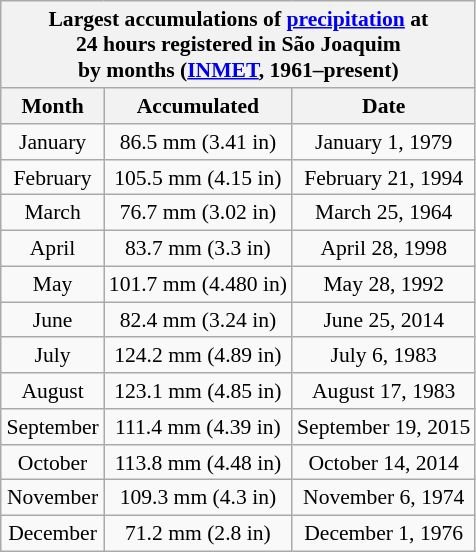<table class="wikitable" style="float:left; margin:1em; border-collapse:border; text-align:center; font-size:90%">
<tr>
<th colspan="3">Largest accumulations of <a href='#'>precipitation</a> at<br> 24 hours registered in São Joaquim<br> by months (<a href='#'>INMET</a>, 1961–present)</th>
</tr>
<tr>
<th>Month</th>
<th>Accumulated</th>
<th>Date</th>
</tr>
<tr>
<td>January</td>
<td>86.5 mm (3.41 in)</td>
<td>January 1, 1979</td>
</tr>
<tr>
<td>February</td>
<td>105.5 mm (4.15 in)</td>
<td>February 21, 1994</td>
</tr>
<tr>
<td>March</td>
<td>76.7 mm (3.02 in)</td>
<td>March 25, 1964</td>
</tr>
<tr>
<td>April</td>
<td>83.7 mm (3.3 in)</td>
<td>April 28, 1998</td>
</tr>
<tr>
<td>May</td>
<td>101.7 mm (4.480 in)</td>
<td>May 28, 1992</td>
</tr>
<tr>
<td>June</td>
<td>82.4 mm (3.24 in)</td>
<td>June 25, 2014</td>
</tr>
<tr>
<td>July</td>
<td>124.2 mm (4.89 in)</td>
<td>July 6, 1983</td>
</tr>
<tr>
<td>August</td>
<td>123.1 mm (4.85 in)</td>
<td>August 17, 1983</td>
</tr>
<tr>
<td>September</td>
<td>111.4 mm (4.39 in)</td>
<td>September 19, 2015</td>
</tr>
<tr>
<td>October</td>
<td>113.8 mm (4.48 in)</td>
<td>October 14, 2014</td>
</tr>
<tr>
<td>November</td>
<td>109.3 mm (4.3 in)</td>
<td>November 6, 1974</td>
</tr>
<tr>
<td>December</td>
<td>71.2 mm (2.8 in)</td>
<td>December 1, 1976</td>
</tr>
</table>
